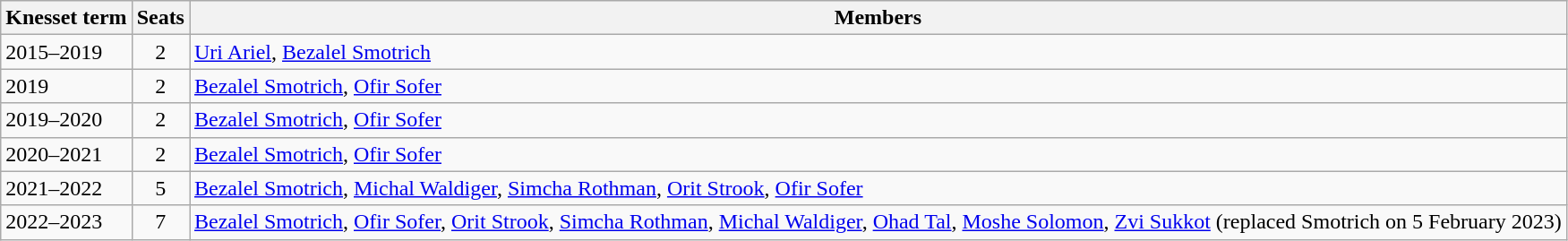<table class="wikitable">
<tr>
<th>Knesset term</th>
<th>Seats</th>
<th>Members</th>
</tr>
<tr>
<td>2015–2019</td>
<td align=center>2</td>
<td><a href='#'>Uri Ariel</a>, <a href='#'>Bezalel Smotrich</a></td>
</tr>
<tr>
<td>2019</td>
<td align=center>2</td>
<td><a href='#'>Bezalel Smotrich</a>, <a href='#'>Ofir Sofer</a></td>
</tr>
<tr>
<td>2019–2020</td>
<td align=center>2</td>
<td><a href='#'>Bezalel Smotrich</a>, <a href='#'>Ofir Sofer</a></td>
</tr>
<tr>
<td>2020–2021</td>
<td align=center>2</td>
<td><a href='#'>Bezalel Smotrich</a>, <a href='#'>Ofir Sofer</a></td>
</tr>
<tr>
<td>2021–2022</td>
<td align=center>5</td>
<td><a href='#'>Bezalel Smotrich</a>, <a href='#'>Michal Waldiger</a>, <a href='#'>Simcha Rothman</a>, <a href='#'>Orit Strook</a>, <a href='#'>Ofir Sofer</a></td>
</tr>
<tr>
<td>2022–2023</td>
<td align=center>7</td>
<td><a href='#'>Bezalel Smotrich</a>, <a href='#'>Ofir Sofer</a>, <a href='#'>Orit Strook</a>, <a href='#'>Simcha Rothman</a>, <a href='#'>Michal Waldiger</a>, <a href='#'>Ohad Tal</a>, <a href='#'>Moshe Solomon</a>, <a href='#'>Zvi Sukkot</a> (replaced Smotrich on 5 February 2023)</td>
</tr>
</table>
